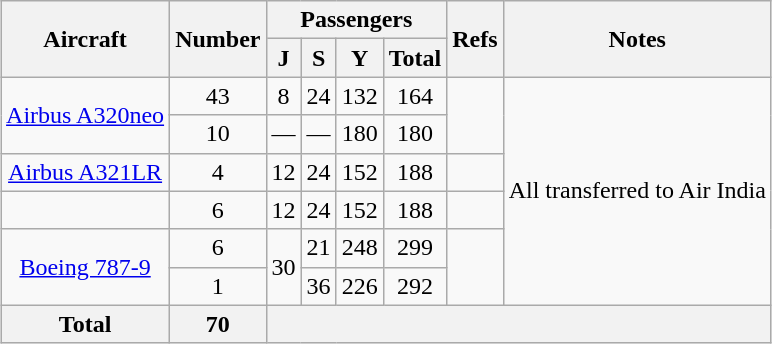<table class="wikitable" style="text-align:center;margin:auto;">
<tr>
<th rowspan="2">Aircraft</th>
<th rowspan="2">Number</th>
<th colspan="4">Passengers</th>
<th rowspan="2">Refs</th>
<th rowspan="2">Notes</th>
</tr>
<tr>
<th><abbr>J</abbr></th>
<th><abbr>S</abbr></th>
<th><abbr>Y</abbr></th>
<th>Total</th>
</tr>
<tr>
<td rowspan="2"><a href='#'>Airbus A320neo</a></td>
<td>43</td>
<td>8</td>
<td>24</td>
<td>132</td>
<td>164</td>
<td rowspan="2"></td>
<td rowspan="6">All transferred to Air India</td>
</tr>
<tr>
<td>10</td>
<td>—</td>
<td>—</td>
<td>180</td>
<td>180</td>
</tr>
<tr>
<td><a href='#'>Airbus A321LR</a></td>
<td>4</td>
<td>12</td>
<td>24</td>
<td>152</td>
<td>188</td>
<td></td>
</tr>
<tr>
<td></td>
<td>6</td>
<td>12</td>
<td>24</td>
<td>152</td>
<td>188</td>
<td></td>
</tr>
<tr>
<td rowspan="2"><a href='#'>Boeing 787-9</a></td>
<td>6</td>
<td rowspan="2">30</td>
<td>21</td>
<td>248</td>
<td>299</td>
<td rowspan="2"></td>
</tr>
<tr>
<td>1</td>
<td>36</td>
<td>226</td>
<td>292</td>
</tr>
<tr>
<th>Total</th>
<th>70</th>
<th colspan="6"></th>
</tr>
</table>
